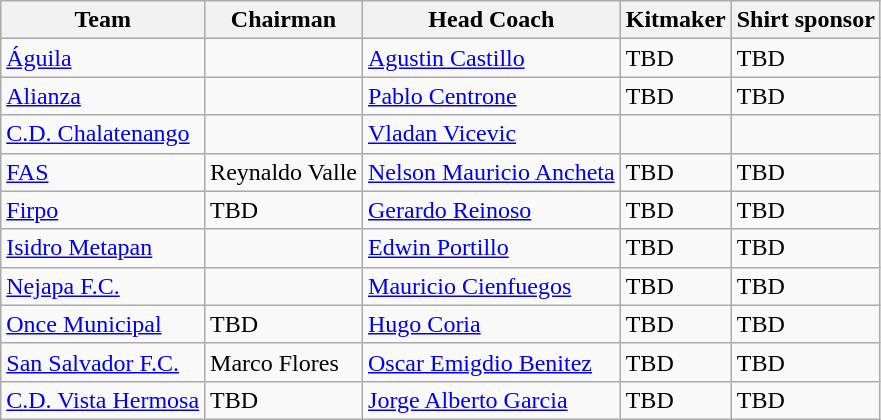<table class="wikitable sortable" style="text-align: left;">
<tr>
<th>Team</th>
<th>Chairman</th>
<th>Head Coach</th>
<th>Kitmaker</th>
<th>Shirt sponsor</th>
</tr>
<tr>
<td><a href='#'>Águila</a></td>
<td></td>
<td> <a href='#'>Agustin Castillo</a></td>
<td>TBD</td>
<td>TBD</td>
</tr>
<tr>
<td><a href='#'>Alianza</a></td>
<td></td>
<td> <a href='#'>Pablo Centrone</a></td>
<td>TBD</td>
<td>TBD</td>
</tr>
<tr>
<td><a href='#'>C.D. Chalatenango</a></td>
<td></td>
<td> <a href='#'>Vladan Vicevic</a></td>
<td></td>
<td></td>
</tr>
<tr>
<td><a href='#'>FAS</a></td>
<td> Reynaldo Valle</td>
<td> <a href='#'>Nelson Mauricio Ancheta</a></td>
<td>TBD</td>
<td>TBD</td>
</tr>
<tr>
<td><a href='#'>Firpo</a></td>
<td> TBD</td>
<td> <a href='#'>Gerardo Reinoso</a></td>
<td>TBD</td>
<td>TBD</td>
</tr>
<tr>
<td><a href='#'>Isidro Metapan</a></td>
<td></td>
<td> <a href='#'>Edwin Portillo</a></td>
<td>TBD</td>
<td>TBD</td>
</tr>
<tr>
<td><a href='#'>Nejapa F.C.</a></td>
<td></td>
<td> <a href='#'>Mauricio Cienfuegos</a></td>
<td>TBD</td>
<td>TBD</td>
</tr>
<tr>
<td><a href='#'>Once Municipal</a></td>
<td> TBD</td>
<td> <a href='#'>Hugo Coria</a></td>
<td>TBD</td>
<td>TBD</td>
</tr>
<tr>
<td><a href='#'>San Salvador F.C.</a></td>
<td> Marco Flores</td>
<td> <a href='#'>Oscar Emigdio Benitez</a></td>
<td>TBD</td>
<td>TBD</td>
</tr>
<tr>
<td><a href='#'>C.D. Vista Hermosa</a></td>
<td> TBD</td>
<td> <a href='#'>Jorge Alberto Garcia</a></td>
<td>TBD</td>
<td>TBD</td>
</tr>
</table>
